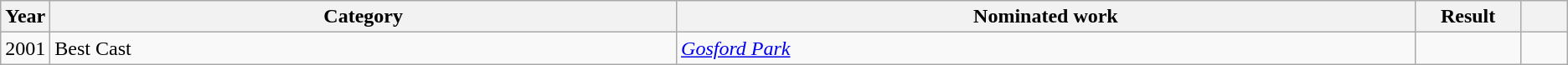<table class=wikitable>
<tr>
<th scope="col" style="width:1em;">Year</th>
<th scope="col" style="width:33em;">Category</th>
<th scope="col" style="width:39em;">Nominated work</th>
<th scope="col" style="width:5em;">Result</th>
<th scope="col" style="width:2em;"></th>
</tr>
<tr>
<td>2001</td>
<td>Best Cast</td>
<td><em><a href='#'>Gosford Park</a></em></td>
<td></td>
<td style="text-align:center;"></td>
</tr>
</table>
